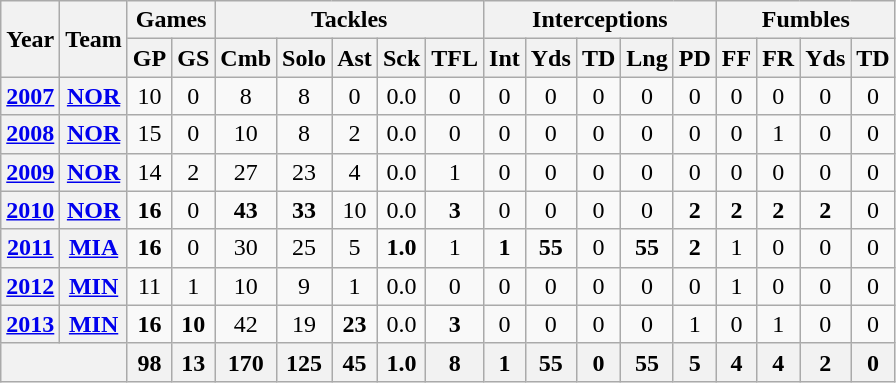<table class="wikitable" style="text-align:center">
<tr>
<th rowspan="2">Year</th>
<th rowspan="2">Team</th>
<th colspan="2">Games</th>
<th colspan="5">Tackles</th>
<th colspan="5">Interceptions</th>
<th colspan="4">Fumbles</th>
</tr>
<tr>
<th>GP</th>
<th>GS</th>
<th>Cmb</th>
<th>Solo</th>
<th>Ast</th>
<th>Sck</th>
<th>TFL</th>
<th>Int</th>
<th>Yds</th>
<th>TD</th>
<th>Lng</th>
<th>PD</th>
<th>FF</th>
<th>FR</th>
<th>Yds</th>
<th>TD</th>
</tr>
<tr>
<th><a href='#'>2007</a></th>
<th><a href='#'>NOR</a></th>
<td>10</td>
<td>0</td>
<td>8</td>
<td>8</td>
<td>0</td>
<td>0.0</td>
<td>0</td>
<td>0</td>
<td>0</td>
<td>0</td>
<td>0</td>
<td>0</td>
<td>0</td>
<td>0</td>
<td>0</td>
<td>0</td>
</tr>
<tr>
<th><a href='#'>2008</a></th>
<th><a href='#'>NOR</a></th>
<td>15</td>
<td>0</td>
<td>10</td>
<td>8</td>
<td>2</td>
<td>0.0</td>
<td>0</td>
<td>0</td>
<td>0</td>
<td>0</td>
<td>0</td>
<td>0</td>
<td>0</td>
<td>1</td>
<td>0</td>
<td>0</td>
</tr>
<tr>
<th><a href='#'>2009</a></th>
<th><a href='#'>NOR</a></th>
<td>14</td>
<td>2</td>
<td>27</td>
<td>23</td>
<td>4</td>
<td>0.0</td>
<td>1</td>
<td>0</td>
<td>0</td>
<td>0</td>
<td>0</td>
<td>0</td>
<td>0</td>
<td>0</td>
<td>0</td>
<td>0</td>
</tr>
<tr>
<th><a href='#'>2010</a></th>
<th><a href='#'>NOR</a></th>
<td><strong>16</strong></td>
<td>0</td>
<td><strong>43</strong></td>
<td><strong>33</strong></td>
<td>10</td>
<td>0.0</td>
<td><strong>3</strong></td>
<td>0</td>
<td>0</td>
<td>0</td>
<td>0</td>
<td><strong>2</strong></td>
<td><strong>2</strong></td>
<td><strong>2</strong></td>
<td><strong>2</strong></td>
<td>0</td>
</tr>
<tr>
<th><a href='#'>2011</a></th>
<th><a href='#'>MIA</a></th>
<td><strong>16</strong></td>
<td>0</td>
<td>30</td>
<td>25</td>
<td>5</td>
<td><strong>1.0</strong></td>
<td>1</td>
<td><strong>1</strong></td>
<td><strong>55</strong></td>
<td>0</td>
<td><strong>55</strong></td>
<td><strong>2</strong></td>
<td>1</td>
<td>0</td>
<td>0</td>
<td>0</td>
</tr>
<tr>
<th><a href='#'>2012</a></th>
<th><a href='#'>MIN</a></th>
<td>11</td>
<td>1</td>
<td>10</td>
<td>9</td>
<td>1</td>
<td>0.0</td>
<td>0</td>
<td>0</td>
<td>0</td>
<td>0</td>
<td>0</td>
<td>0</td>
<td>1</td>
<td>0</td>
<td>0</td>
<td>0</td>
</tr>
<tr>
<th><a href='#'>2013</a></th>
<th><a href='#'>MIN</a></th>
<td><strong>16</strong></td>
<td><strong>10</strong></td>
<td>42</td>
<td>19</td>
<td><strong>23</strong></td>
<td>0.0</td>
<td><strong>3</strong></td>
<td>0</td>
<td>0</td>
<td>0</td>
<td>0</td>
<td>1</td>
<td>0</td>
<td>1</td>
<td>0</td>
<td>0</td>
</tr>
<tr>
<th colspan="2"></th>
<th>98</th>
<th>13</th>
<th>170</th>
<th>125</th>
<th>45</th>
<th>1.0</th>
<th>8</th>
<th>1</th>
<th>55</th>
<th>0</th>
<th>55</th>
<th>5</th>
<th>4</th>
<th>4</th>
<th>2</th>
<th>0</th>
</tr>
</table>
